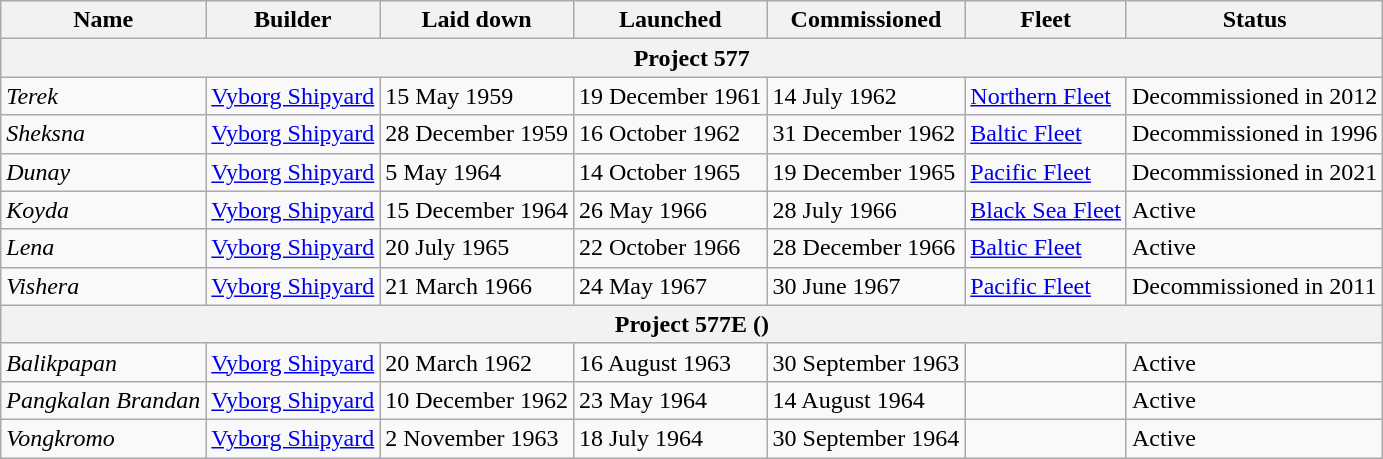<table class="wikitable">
<tr>
<th>Name</th>
<th>Builder</th>
<th>Laid down</th>
<th>Launched</th>
<th>Commissioned</th>
<th>Fleet</th>
<th>Status</th>
</tr>
<tr>
<th colspan="7">Project 577</th>
</tr>
<tr>
<td><em>Terek</em></td>
<td><a href='#'>Vyborg Shipyard</a></td>
<td>15 May 1959</td>
<td>19 December 1961</td>
<td>14 July 1962</td>
<td><a href='#'>Northern Fleet</a></td>
<td>Decommissioned in 2012</td>
</tr>
<tr>
<td><em>Sheksna</em></td>
<td><a href='#'>Vyborg Shipyard</a></td>
<td>28 December 1959</td>
<td>16 October 1962</td>
<td>31 December 1962</td>
<td><a href='#'>Baltic Fleet</a></td>
<td>Decommissioned in 1996</td>
</tr>
<tr>
<td><em>Dunay</em></td>
<td><a href='#'>Vyborg Shipyard</a></td>
<td>5 May 1964</td>
<td>14 October 1965</td>
<td>19 December 1965</td>
<td><a href='#'>Pacific Fleet</a></td>
<td>Decommissioned in 2021</td>
</tr>
<tr>
<td><em>Koyda</em></td>
<td><a href='#'>Vyborg Shipyard</a></td>
<td>15 December 1964</td>
<td>26 May 1966</td>
<td>28 July 1966</td>
<td><a href='#'>Black Sea Fleet</a></td>
<td>Active</td>
</tr>
<tr>
<td><em>Lena</em></td>
<td><a href='#'>Vyborg Shipyard</a></td>
<td>20 July 1965</td>
<td>22 October 1966</td>
<td>28 December 1966</td>
<td><a href='#'>Baltic Fleet</a></td>
<td>Active</td>
</tr>
<tr>
<td><em>Vishera</em></td>
<td><a href='#'>Vyborg Shipyard</a></td>
<td>21 March 1966</td>
<td>24 May 1967</td>
<td>30 June 1967</td>
<td><a href='#'>Pacific Fleet</a></td>
<td>Decommissioned in 2011</td>
</tr>
<tr>
<th colspan="7">Project 577E ()</th>
</tr>
<tr>
<td><em>Balikpapan</em></td>
<td><a href='#'>Vyborg Shipyard</a></td>
<td>20 March 1962</td>
<td>16 August 1963</td>
<td>30 September 1963</td>
<td></td>
<td>Active</td>
</tr>
<tr>
<td><em>Pangkalan Brandan</em></td>
<td><a href='#'>Vyborg Shipyard</a></td>
<td>10 December 1962</td>
<td>23 May 1964</td>
<td>14 August 1964</td>
<td></td>
<td>Active</td>
</tr>
<tr>
<td><em>Vongkromo</em></td>
<td><a href='#'>Vyborg Shipyard</a></td>
<td>2 November 1963</td>
<td>18 July 1964</td>
<td>30 September 1964</td>
<td></td>
<td>Active</td>
</tr>
</table>
